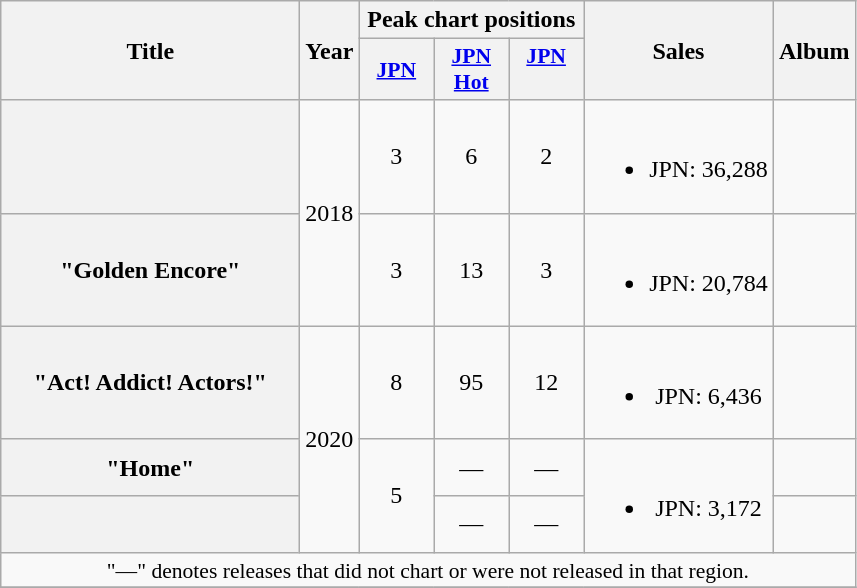<table class="wikitable plainrowheaders" style="text-align:center;">
<tr>
<th scope="col" rowspan="2" style="width:12em;">Title</th>
<th scope="col" rowspan="2">Year</th>
<th scope="col" colspan="3">Peak chart positions</th>
<th scope="col" rowspan="2">Sales<br></th>
<th scope="col" rowspan="2">Album</th>
</tr>
<tr>
<th scope="col" style="width:3em;font-size:90%;"><a href='#'>JPN</a><br></th>
<th scope="col" style="width:3em;font-size:90%;"><a href='#'>JPN<br>Hot</a><br></th>
<th scope="col" style="width:3em;font-size:90%;"><a href='#'>JPN<br></a><br></th>
</tr>
<tr>
<th scope="row"> </th>
<td rowspan="2">2018</td>
<td>3</td>
<td>6</td>
<td>2</td>
<td><br><ul><li>JPN: 36,288</li></ul></td>
<td></td>
</tr>
<tr>
<th scope="row">"Golden Encore"</th>
<td>3</td>
<td>13</td>
<td>3</td>
<td><br><ul><li>JPN: 20,784</li></ul></td>
<td></td>
</tr>
<tr>
<th scope="row">"Act! Addict! Actors!"</th>
<td rowspan="3">2020</td>
<td>8</td>
<td>95</td>
<td>12</td>
<td><br><ul><li>JPN: 6,436</li></ul></td>
<td></td>
</tr>
<tr>
<th scope="row">"Home"</th>
<td rowspan="2">5</td>
<td>—</td>
<td>—</td>
<td rowspan="2"><br><ul><li>JPN: 3,172</li></ul></td>
<td></td>
</tr>
<tr>
<th scope="row"></th>
<td>—</td>
<td>—</td>
<td></td>
</tr>
<tr>
<td colspan="7" style="font-size:90%;">"—" denotes releases that did not chart or were not released in that region.</td>
</tr>
<tr>
</tr>
</table>
